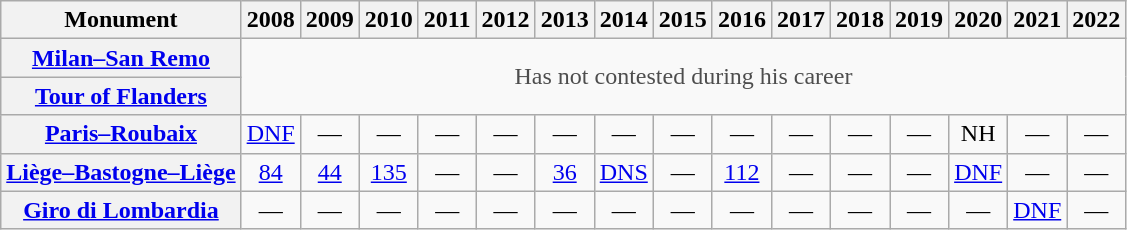<table class="wikitable plainrowheaders">
<tr>
<th>Monument</th>
<th scope="col">2008</th>
<th scope="col">2009</th>
<th scope="col">2010</th>
<th scope="col">2011</th>
<th scope="col">2012</th>
<th scope="col">2013</th>
<th scope="col">2014</th>
<th scope="col">2015</th>
<th scope="col">2016</th>
<th scope="col">2017</th>
<th scope="col">2018</th>
<th scope="col">2019</th>
<th scope="col">2020</th>
<th scope="col">2021</th>
<th scope="col">2022</th>
</tr>
<tr style="text-align:center;">
<th scope="row"><a href='#'>Milan–San Remo</a></th>
<td colspan="15" rowspan="2" style="color:#4d4d4d;">Has not contested during his career</td>
</tr>
<tr style="text-align:center;">
<th scope="row"><a href='#'>Tour of Flanders</a></th>
</tr>
<tr style="text-align:center;">
<th scope="row"><a href='#'>Paris–Roubaix</a></th>
<td><a href='#'>DNF</a></td>
<td>—</td>
<td>—</td>
<td>—</td>
<td>—</td>
<td>—</td>
<td>—</td>
<td>—</td>
<td>—</td>
<td>—</td>
<td>—</td>
<td>—</td>
<td>NH</td>
<td>—</td>
<td>—</td>
</tr>
<tr style="text-align:center;">
<th scope="row"><a href='#'>Liège–Bastogne–Liège</a></th>
<td><a href='#'>84</a></td>
<td><a href='#'>44</a></td>
<td><a href='#'>135</a></td>
<td>—</td>
<td>—</td>
<td><a href='#'>36</a></td>
<td><a href='#'>DNS</a></td>
<td>—</td>
<td><a href='#'>112</a></td>
<td>—</td>
<td>—</td>
<td>—</td>
<td><a href='#'>DNF</a></td>
<td>—</td>
<td>—</td>
</tr>
<tr style="text-align:center;">
<th scope="row"><a href='#'>Giro di Lombardia</a></th>
<td>—</td>
<td>—</td>
<td>—</td>
<td>—</td>
<td>—</td>
<td>—</td>
<td>—</td>
<td>—</td>
<td>—</td>
<td>—</td>
<td>—</td>
<td>—</td>
<td>—</td>
<td><a href='#'>DNF</a></td>
<td>—</td>
</tr>
</table>
